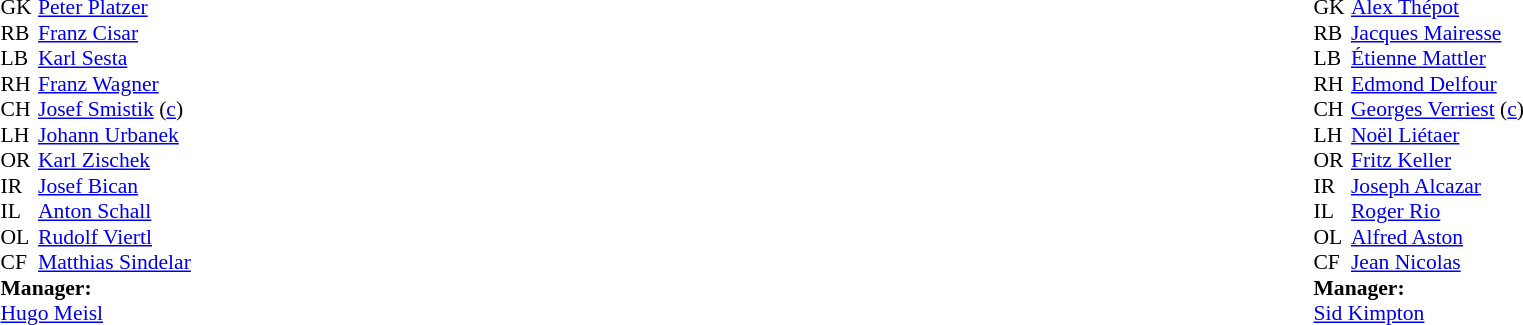<table width="100%">
<tr>
<td valign="top" width="50%"><br><table style="font-size: 90%" cellspacing="0" cellpadding="0">
<tr>
<td colspan="4"></td>
</tr>
<tr>
<th width="25"></th>
</tr>
<tr>
<td>GK</td>
<td><a href='#'>Peter Platzer</a></td>
</tr>
<tr>
<td>RB</td>
<td><a href='#'>Franz Cisar</a></td>
</tr>
<tr>
<td>LB</td>
<td><a href='#'>Karl Sesta</a></td>
</tr>
<tr>
<td>RH</td>
<td><a href='#'>Franz Wagner</a></td>
</tr>
<tr>
<td>CH</td>
<td><a href='#'>Josef Smistik</a> (<a href='#'>c</a>)</td>
</tr>
<tr>
<td>LH</td>
<td><a href='#'>Johann Urbanek</a></td>
</tr>
<tr>
<td>OR</td>
<td><a href='#'>Karl Zischek</a></td>
</tr>
<tr>
<td>IR</td>
<td><a href='#'>Josef Bican</a></td>
</tr>
<tr>
<td>IL</td>
<td><a href='#'>Anton Schall</a></td>
</tr>
<tr>
<td>OL</td>
<td><a href='#'>Rudolf Viertl</a></td>
</tr>
<tr>
<td>CF</td>
<td><a href='#'>Matthias Sindelar</a></td>
</tr>
<tr>
<td colspan="4"><strong>Manager:</strong></td>
</tr>
<tr>
<td colspan="4"><a href='#'>Hugo Meisl</a></td>
</tr>
</table>
</td>
<td valign="top"></td>
<td valign="top" width="50%"><br><table style="font-size: 90%" cellspacing="0" cellpadding="0" align=center>
<tr>
<td colspan="4"></td>
</tr>
<tr>
<th width="25"></th>
</tr>
<tr>
<td>GK</td>
<td><a href='#'>Alex Thépot</a></td>
</tr>
<tr>
<td>RB</td>
<td><a href='#'>Jacques Mairesse</a></td>
</tr>
<tr>
<td>LB</td>
<td><a href='#'>Étienne Mattler</a></td>
</tr>
<tr>
<td>RH</td>
<td><a href='#'>Edmond Delfour</a></td>
</tr>
<tr>
<td>CH</td>
<td><a href='#'>Georges Verriest</a> (<a href='#'>c</a>)</td>
</tr>
<tr>
<td>LH</td>
<td><a href='#'>Noël Liétaer</a></td>
</tr>
<tr>
<td>OR</td>
<td><a href='#'>Fritz Keller</a></td>
</tr>
<tr>
<td>IR</td>
<td><a href='#'>Joseph Alcazar</a></td>
</tr>
<tr>
<td>IL</td>
<td><a href='#'>Roger Rio</a></td>
</tr>
<tr>
<td>OL</td>
<td><a href='#'>Alfred Aston</a></td>
</tr>
<tr>
<td>CF</td>
<td><a href='#'>Jean Nicolas</a></td>
</tr>
<tr>
<td colspan="4"><strong>Manager:</strong></td>
</tr>
<tr>
<td colspan="4"><a href='#'>Sid Kimpton</a></td>
</tr>
</table>
</td>
</tr>
</table>
